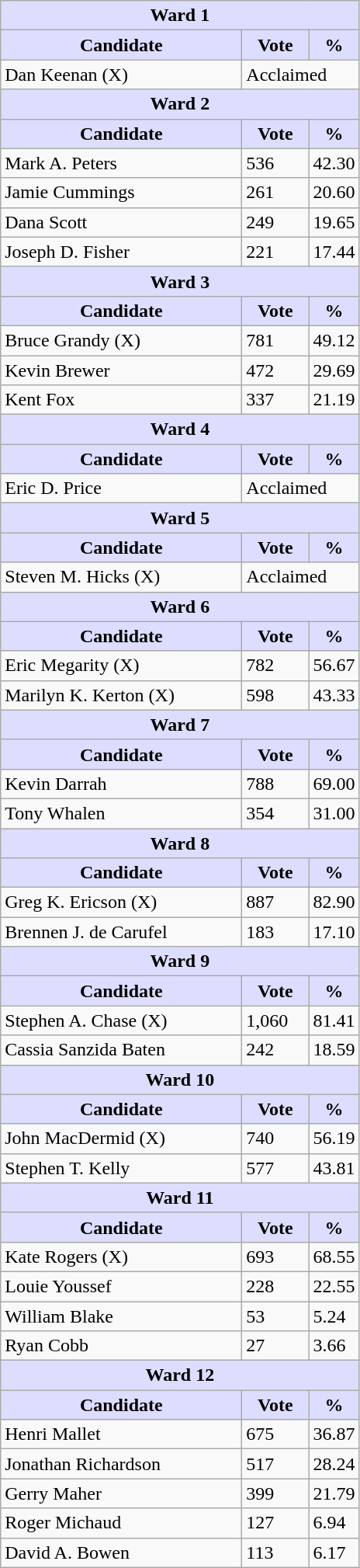<table class="wikitable">
<tr>
<th style="background:#ddf;" colspan="3">Ward 1</th>
</tr>
<tr>
<th style="background:#ddf; width:200px;">Candidate</th>
<th style="background:#ddf; width:50px;">Vote</th>
<th style="background:#ddf; width:30px;">%</th>
</tr>
<tr>
<td>Dan Keenan (X)</td>
<td colspan="2">Acclaimed</td>
</tr>
<tr>
<th style="background:#ddf;" colspan="3">Ward 2</th>
</tr>
<tr>
<th style="background:#ddf; width:200px;">Candidate</th>
<th style="background:#ddf; width:50px;">Vote</th>
<th style="background:#ddf; width:30px;">%</th>
</tr>
<tr>
<td>Mark A. Peters</td>
<td>536</td>
<td>42.30</td>
</tr>
<tr>
<td>Jamie Cummings</td>
<td>261</td>
<td>20.60</td>
</tr>
<tr>
<td>Dana Scott</td>
<td>249</td>
<td>19.65</td>
</tr>
<tr>
<td>Joseph D. Fisher</td>
<td>221</td>
<td>17.44</td>
</tr>
<tr>
<th style="background:#ddf;" colspan="3">Ward 3</th>
</tr>
<tr>
<th style="background:#ddf; width:200px;">Candidate</th>
<th style="background:#ddf; width:50px;">Vote</th>
<th style="background:#ddf; width:30px;">%</th>
</tr>
<tr>
<td>Bruce Grandy (X)</td>
<td>781</td>
<td>49.12</td>
</tr>
<tr>
<td>Kevin Brewer</td>
<td>472</td>
<td>29.69</td>
</tr>
<tr>
<td>Kent Fox</td>
<td>337</td>
<td>21.19</td>
</tr>
<tr>
<th style="background:#ddf;" colspan="3">Ward 4</th>
</tr>
<tr>
<th style="background:#ddf; width:200px;">Candidate</th>
<th style="background:#ddf; width:50px;">Vote</th>
<th style="background:#ddf; width:30px;">%</th>
</tr>
<tr>
<td>Eric D. Price</td>
<td colspan="2">Acclaimed</td>
</tr>
<tr>
<th style="background:#ddf;" colspan="3">Ward 5</th>
</tr>
<tr>
<th style="background:#ddf; width:200px;">Candidate</th>
<th style="background:#ddf; width:50px;">Vote</th>
<th style="background:#ddf; width:30px;">%</th>
</tr>
<tr>
<td>Steven M. Hicks (X)</td>
<td colspan="2">Acclaimed</td>
</tr>
<tr>
<th style="background:#ddf;" colspan="3">Ward 6</th>
</tr>
<tr>
<th style="background:#ddf; width:200px;">Candidate</th>
<th style="background:#ddf; width:50px;">Vote</th>
<th style="background:#ddf; width:30px;">%</th>
</tr>
<tr>
<td>Eric Megarity (X)</td>
<td>782</td>
<td>56.67</td>
</tr>
<tr>
<td>Marilyn K. Kerton (X)</td>
<td>598</td>
<td>43.33</td>
</tr>
<tr>
<th style="background:#ddf;" colspan="3">Ward 7</th>
</tr>
<tr>
<th style="background:#ddf; width:200px;">Candidate</th>
<th style="background:#ddf; width:50px;">Vote</th>
<th style="background:#ddf; width:30px;">%</th>
</tr>
<tr>
<td>Kevin Darrah</td>
<td>788</td>
<td>69.00</td>
</tr>
<tr>
<td>Tony Whalen</td>
<td>354</td>
<td>31.00</td>
</tr>
<tr>
<th style="background:#ddf;" colspan="3">Ward 8</th>
</tr>
<tr>
<th style="background:#ddf; width:200px;">Candidate</th>
<th style="background:#ddf; width:50px;">Vote</th>
<th style="background:#ddf; width:30px;">%</th>
</tr>
<tr>
<td>Greg K. Ericson (X)</td>
<td>887</td>
<td>82.90</td>
</tr>
<tr>
<td>Brennen J. de Carufel</td>
<td>183</td>
<td>17.10</td>
</tr>
<tr>
<th style="background:#ddf;" colspan="3">Ward 9</th>
</tr>
<tr>
<th style="background:#ddf; width:200px;">Candidate</th>
<th style="background:#ddf; width:50px;">Vote</th>
<th style="background:#ddf; width:30px;">%</th>
</tr>
<tr>
<td>Stephen A. Chase (X)</td>
<td>1,060</td>
<td>81.41</td>
</tr>
<tr>
<td>Cassia Sanzida Baten</td>
<td>242</td>
<td>18.59</td>
</tr>
<tr>
<th style="background:#ddf;" colspan="3">Ward 10</th>
</tr>
<tr>
<th style="background:#ddf; width:200px;">Candidate</th>
<th style="background:#ddf; width:50px;">Vote</th>
<th style="background:#ddf; width:30px;">%</th>
</tr>
<tr>
<td>John MacDermid (X)</td>
<td>740</td>
<td>56.19</td>
</tr>
<tr>
<td>Stephen T. Kelly</td>
<td>577</td>
<td>43.81</td>
</tr>
<tr>
<th style="background:#ddf;" colspan="3">Ward 11</th>
</tr>
<tr>
<th style="background:#ddf; width:200px;">Candidate</th>
<th style="background:#ddf; width:50px;">Vote</th>
<th style="background:#ddf; width:30px;">%</th>
</tr>
<tr>
<td>Kate Rogers (X)</td>
<td>693</td>
<td>68.55</td>
</tr>
<tr>
<td>Louie Youssef</td>
<td>228</td>
<td>22.55</td>
</tr>
<tr>
<td>William Blake</td>
<td>53</td>
<td>5.24</td>
</tr>
<tr>
<td>Ryan Cobb</td>
<td>27</td>
<td>3.66</td>
</tr>
<tr>
<th style="background:#ddf;" colspan="3">Ward 12</th>
</tr>
<tr>
<th style="background:#ddf; width:200px;">Candidate</th>
<th style="background:#ddf; width:50px;">Vote</th>
<th style="background:#ddf; width:30px;">%</th>
</tr>
<tr>
<td>Henri Mallet</td>
<td>675</td>
<td>36.87</td>
</tr>
<tr>
<td>Jonathan Richardson</td>
<td>517</td>
<td>28.24</td>
</tr>
<tr>
<td>Gerry Maher</td>
<td>399</td>
<td>21.79</td>
</tr>
<tr>
<td>Roger Michaud</td>
<td>127</td>
<td>6.94</td>
</tr>
<tr>
<td>David A. Bowen</td>
<td>113</td>
<td>6.17</td>
</tr>
</table>
